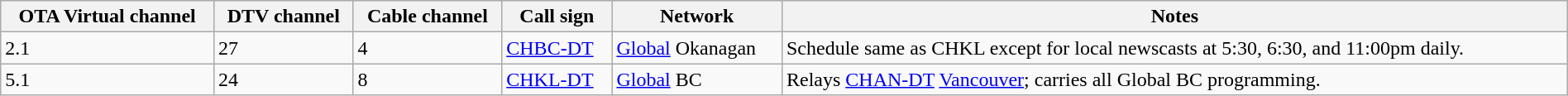<table class="wikitable sortable" width="100%">
<tr>
<th>OTA Virtual channel</th>
<th>DTV channel</th>
<th>Cable channel</th>
<th>Call sign</th>
<th>Network</th>
<th>Notes</th>
</tr>
<tr>
<td>2.1</td>
<td>27</td>
<td>4</td>
<td><a href='#'>CHBC-DT</a></td>
<td><a href='#'>Global</a> Okanagan</td>
<td>Schedule same as CHKL except for local newscasts at 5:30, 6:30, and 11:00pm daily.</td>
</tr>
<tr>
<td>5.1</td>
<td>24</td>
<td>8</td>
<td><a href='#'>CHKL-DT</a></td>
<td><a href='#'>Global</a> BC</td>
<td>Relays <a href='#'>CHAN-DT</a> <a href='#'>Vancouver</a>; carries all Global BC programming.</td>
</tr>
</table>
